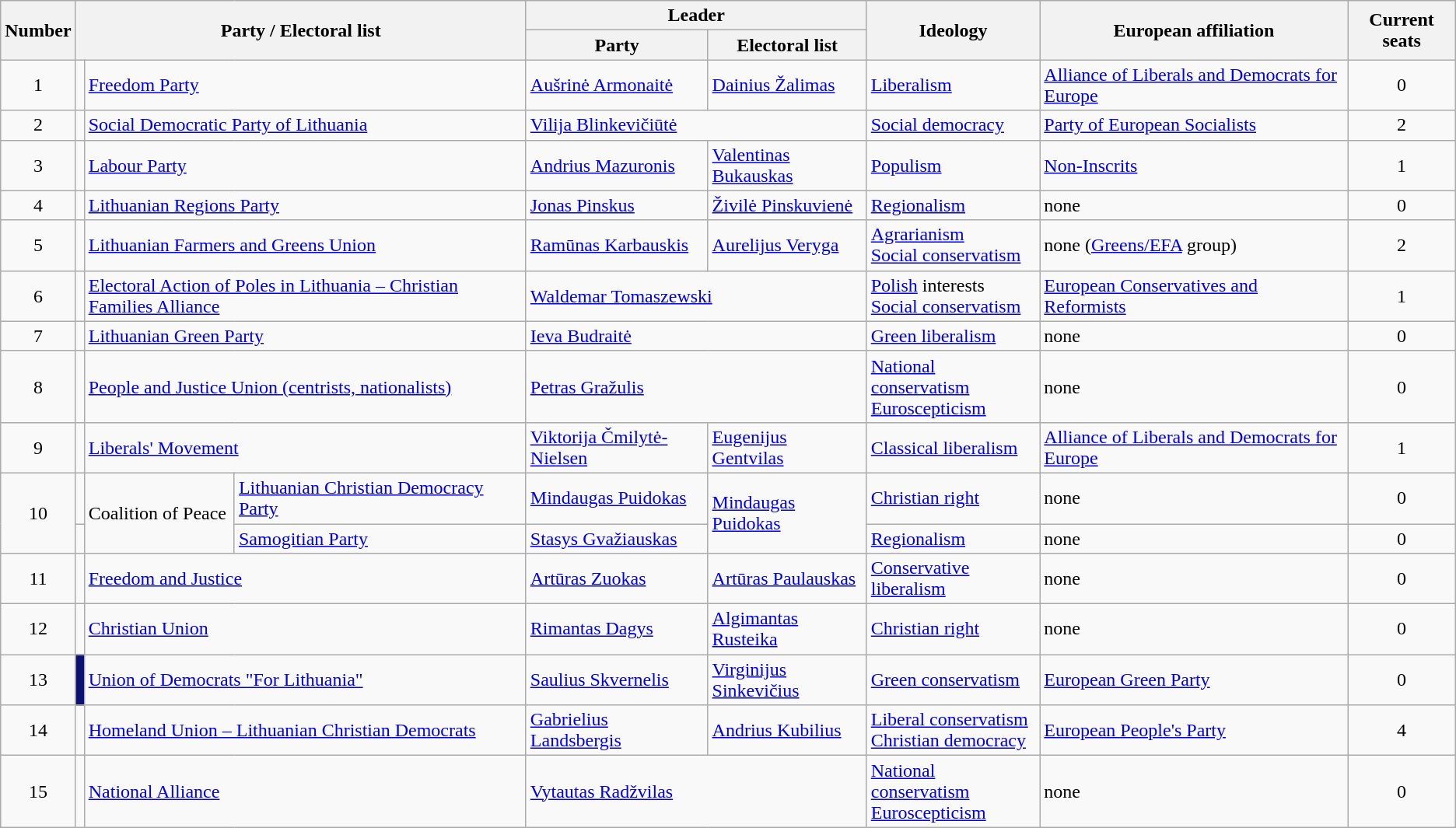<table class="wikitable sortable">
<tr>
<th rowspan=2>Number</th>
<th rowspan=2 colspan=3>Party / Electoral list</th>
<th colspan=2>Leader</th>
<th rowspan=2>Ideology</th>
<th rowspan=2>European affiliation</th>
<th rowspan=2>Current seats</th>
</tr>
<tr>
<th>Party</th>
<th>Electoral list</th>
</tr>
<tr>
<td style="text-align:center">1</td>
<td bgcolor=></td>
<td colspan=2><a href='#'>Freedom Party</a><br></td>
<td><a href='#'>Aušrinė Armonaitė</a></td>
<td><a href='#'>Dainius Žalimas</a></td>
<td><a href='#'>Liberalism</a></td>
<td><a href='#'>Alliance of Liberals and Democrats for Europe</a></td>
<td style="text-align:center">0</td>
</tr>
<tr>
<td style="text-align:center">2</td>
<td bgcolor=></td>
<td colspan=2><a href='#'>Social Democratic Party of Lithuania</a><br></td>
<td colspan=2><a href='#'>Vilija Blinkevičiūtė</a></td>
<td><a href='#'>Social democracy</a></td>
<td><a href='#'>Party of European Socialists</a></td>
<td style="text-align:center">2</td>
</tr>
<tr>
<td style="text-align:center">3</td>
<td bgcolor=></td>
<td colspan=2><a href='#'>Labour Party</a><br></td>
<td><a href='#'>Andrius Mazuronis</a></td>
<td><a href='#'>Valentinas Bukauskas</a></td>
<td><a href='#'>Populism</a></td>
<td><a href='#'>Non-Inscrits</a></td>
<td style="text-align:center">1</td>
</tr>
<tr>
<td style="text-align:center">4</td>
<td bgcolor=></td>
<td colspan=2><a href='#'>Lithuanian Regions Party</a><br></td>
<td><a href='#'>Jonas Pinskus</a></td>
<td><a href='#'>Živilė Pinskuvienė</a></td>
<td><a href='#'>Regionalism</a></td>
<td>none</td>
<td style="text-align:center">0</td>
</tr>
<tr>
<td style="text-align:center">5</td>
<td bgcolor=></td>
<td colspan=2><a href='#'>Lithuanian Farmers and Greens Union</a><br></td>
<td><a href='#'>Ramūnas Karbauskis</a></td>
<td><a href='#'>Aurelijus Veryga</a></td>
<td><a href='#'>Agrarianism</a><br><a href='#'>Social conservatism</a></td>
<td>none (<a href='#'>Greens/EFA</a> group)</td>
<td style="text-align:center">2</td>
</tr>
<tr>
<td style="text-align:center">6</td>
<td bgcolor=></td>
<td colspan=2><a href='#'>Electoral Action of Poles in Lithuania – Christian Families Alliance</a><br></td>
<td colspan=2><a href='#'>Waldemar Tomaszewski</a></td>
<td><a href='#'>Polish</a> interests<br><a href='#'>Social conservatism</a></td>
<td><a href='#'>European Conservatives and Reformists</a></td>
<td style="text-align:center">1</td>
</tr>
<tr>
<td style="text-align:center">7</td>
<td bgcolor=></td>
<td colspan=2><a href='#'>Lithuanian Green Party</a><br></td>
<td colspan=2><a href='#'>Ieva Budraitė</a></td>
<td><a href='#'>Green liberalism</a></td>
<td>none</td>
<td style="text-align:center">0</td>
</tr>
<tr>
<td style="text-align:center">8</td>
<td bgcolor=></td>
<td colspan=2><a href='#'>People and Justice Union (centrists, nationalists)</a><br></td>
<td colspan=2><a href='#'>Petras Gražulis</a></td>
<td><a href='#'>National conservatism</a><br><a href='#'>Euroscepticism</a></td>
<td>none</td>
<td style="text-align:center">0</td>
</tr>
<tr>
<td style="text-align:center">9</td>
<td bgcolor=></td>
<td colspan=2><a href='#'>Liberals' Movement</a><br></td>
<td><a href='#'>Viktorija Čmilytė-Nielsen</a></td>
<td><a href='#'>Eugenijus Gentvilas</a></td>
<td><a href='#'>Classical liberalism</a></td>
<td><a href='#'>Alliance of Liberals and Democrats for Europe</a></td>
<td style="text-align:center">1</td>
</tr>
<tr>
<td style="text-align:center" rowspan=2>10</td>
<td bgcolor=></td>
<td rowspan=2>Coalition of Peace<br></td>
<td><a href='#'>Lithuanian Christian Democracy Party</a></td>
<td><a href='#'>Mindaugas Puidokas</a></td>
<td rowspan=2><a href='#'>Mindaugas Puidokas</a></td>
<td><a href='#'>Christian right</a></td>
<td>none</td>
<td style="text-align:center">0</td>
</tr>
<tr>
<td bgcolor=></td>
<td><a href='#'>Samogitian Party</a></td>
<td><a href='#'>Stasys Gvažiauskas</a></td>
<td><a href='#'>Regionalism</a></td>
<td>none</td>
<td style="text-align:center">0</td>
</tr>
<tr>
<td style="text-align:center">11</td>
<td bgcolor=></td>
<td colspan=2><a href='#'>Freedom and Justice</a><br></td>
<td><a href='#'>Artūras Zuokas</a></td>
<td><a href='#'>Artūras Paulauskas</a></td>
<td><a href='#'>Conservative liberalism</a></td>
<td>none</td>
<td style="text-align:center">0</td>
</tr>
<tr>
<td style="text-align:center">12</td>
<td bgcolor=></td>
<td colspan=2><a href='#'>Christian Union</a><br></td>
<td><a href='#'>Rimantas Dagys</a></td>
<td><a href='#'>Algimantas Rusteika</a></td>
<td><a href='#'>Christian right</a></td>
<td>none</td>
<td style="text-align:center">0</td>
</tr>
<tr>
<td style="text-align:center">13</td>
<td bgcolor=#0A1172></td>
<td colspan=2><a href='#'>Union of Democrats "For Lithuania"</a><br></td>
<td><a href='#'>Saulius Skvernelis</a></td>
<td><a href='#'>Virginijus Sinkevičius</a></td>
<td><a href='#'>Green conservatism</a></td>
<td><a href='#'>European Green Party</a></td>
<td style="text-align:center">0</td>
</tr>
<tr>
<td style="text-align:center">14</td>
<td bgcolor=></td>
<td colspan=2><a href='#'>Homeland Union – Lithuanian Christian Democrats</a><br></td>
<td><a href='#'>Gabrielius Landsbergis</a></td>
<td><a href='#'>Andrius Kubilius</a></td>
<td><a href='#'>Liberal conservatism</a><br><a href='#'>Christian democracy</a></td>
<td><a href='#'>European People's Party</a></td>
<td style="text-align:center">4</td>
</tr>
<tr>
<td style="text-align:center">15</td>
<td bgcolor=></td>
<td colspan=2><a href='#'>National Alliance</a><br></td>
<td colspan=2><a href='#'>Vytautas Radžvilas</a></td>
<td><a href='#'>National conservatism</a><br><a href='#'>Euroscepticism</a></td>
<td>none</td>
<td style="text-align:center">0</td>
</tr>
</table>
